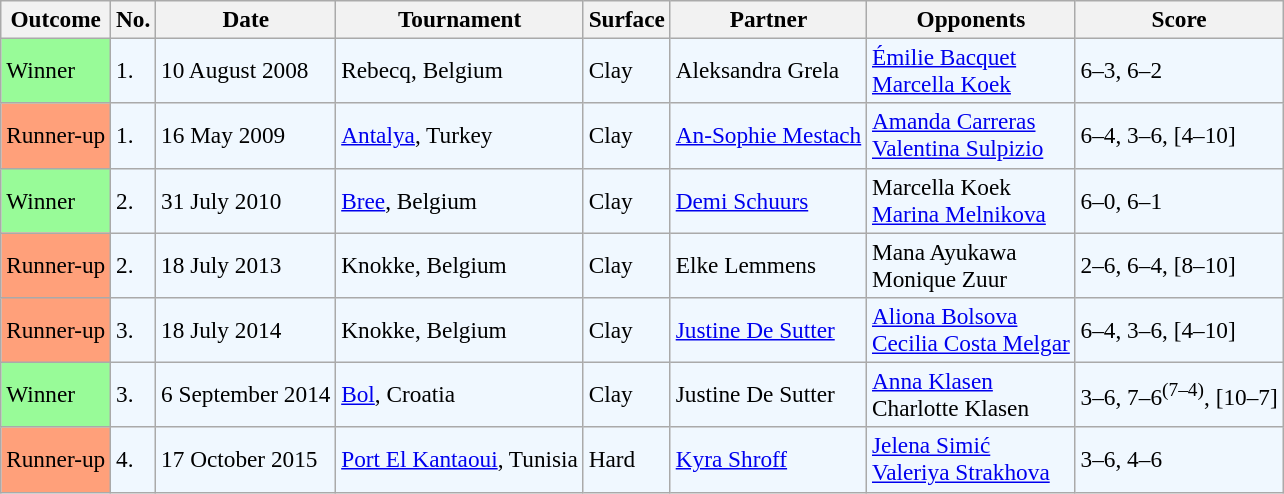<table class="sortable wikitable" style=font-size:97%>
<tr>
<th>Outcome</th>
<th>No.</th>
<th>Date</th>
<th>Tournament</th>
<th>Surface</th>
<th>Partner</th>
<th>Opponents</th>
<th class="unsortable">Score</th>
</tr>
<tr style="background:#f0f8ff;">
<td style="background:#98fb98;">Winner</td>
<td>1.</td>
<td>10 August 2008</td>
<td>Rebecq, Belgium</td>
<td>Clay</td>
<td> Aleksandra Grela</td>
<td> <a href='#'>Émilie Bacquet</a> <br>  <a href='#'>Marcella Koek</a></td>
<td>6–3, 6–2</td>
</tr>
<tr style="background:#f0f8ff;">
<td style="background:#ffa07a;">Runner-up</td>
<td>1.</td>
<td>16 May 2009</td>
<td><a href='#'>Antalya</a>, Turkey</td>
<td>Clay</td>
<td> <a href='#'>An-Sophie Mestach</a></td>
<td> <a href='#'>Amanda Carreras</a> <br>  <a href='#'>Valentina Sulpizio</a></td>
<td>6–4, 3–6, [4–10]</td>
</tr>
<tr style="background:#f0f8ff;">
<td style="background:#98fb98;">Winner</td>
<td>2.</td>
<td>31 July 2010</td>
<td><a href='#'>Bree</a>, Belgium</td>
<td>Clay</td>
<td> <a href='#'>Demi Schuurs</a></td>
<td> Marcella Koek <br>  <a href='#'>Marina Melnikova</a></td>
<td>6–0, 6–1</td>
</tr>
<tr style="background:#f0f8ff;">
<td style="background:#ffa07a;">Runner-up</td>
<td>2.</td>
<td>18 July 2013</td>
<td>Knokke, Belgium</td>
<td>Clay</td>
<td> Elke Lemmens</td>
<td> Mana Ayukawa <br>  Monique Zuur</td>
<td>2–6, 6–4, [8–10]</td>
</tr>
<tr style="background:#f0f8ff;">
<td style="background:#ffa07a;">Runner-up</td>
<td>3.</td>
<td>18 July 2014</td>
<td>Knokke, Belgium</td>
<td>Clay</td>
<td> <a href='#'>Justine De Sutter</a></td>
<td> <a href='#'>Aliona Bolsova</a> <br>  <a href='#'>Cecilia Costa Melgar</a></td>
<td>6–4, 3–6, [4–10]</td>
</tr>
<tr style="background:#f0f8ff;">
<td style="background:#98fb98;">Winner</td>
<td>3.</td>
<td>6 September 2014</td>
<td><a href='#'>Bol</a>, Croatia</td>
<td>Clay</td>
<td> Justine De Sutter</td>
<td> <a href='#'>Anna Klasen</a> <br>  Charlotte Klasen</td>
<td>3–6, 7–6<sup>(7–4)</sup>, [10–7]</td>
</tr>
<tr style="background:#f0f8ff;">
<td style="background:#ffa07a;">Runner-up</td>
<td>4.</td>
<td>17 October 2015</td>
<td><a href='#'>Port El Kantaoui</a>, Tunisia</td>
<td>Hard</td>
<td> <a href='#'>Kyra Shroff</a></td>
<td> <a href='#'>Jelena Simić</a> <br>  <a href='#'>Valeriya Strakhova</a></td>
<td>3–6, 4–6</td>
</tr>
</table>
